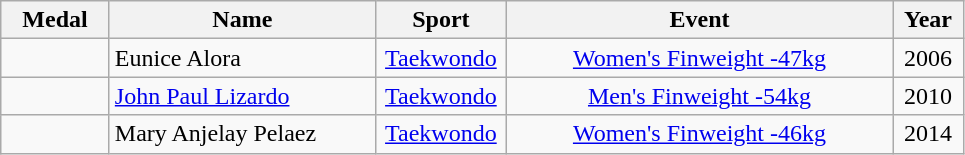<table class="wikitable"  style="font-size:100%;  text-align:center;">
<tr>
<th width="65">Medal</th>
<th width="170">Name</th>
<th width="80">Sport</th>
<th width="250">Event</th>
<th width="40">Year</th>
</tr>
<tr>
<td></td>
<td align=left>Eunice Alora</td>
<td><a href='#'>Taekwondo</a></td>
<td><a href='#'>Women's Finweight -47kg</a></td>
<td>2006</td>
</tr>
<tr>
<td></td>
<td align=left><a href='#'>John Paul Lizardo</a></td>
<td><a href='#'>Taekwondo</a></td>
<td><a href='#'>Men's Finweight -54kg</a></td>
<td>2010</td>
</tr>
<tr>
<td></td>
<td align=left>Mary Anjelay Pelaez</td>
<td><a href='#'>Taekwondo</a></td>
<td><a href='#'>Women's Finweight -46kg</a></td>
<td>2014</td>
</tr>
</table>
